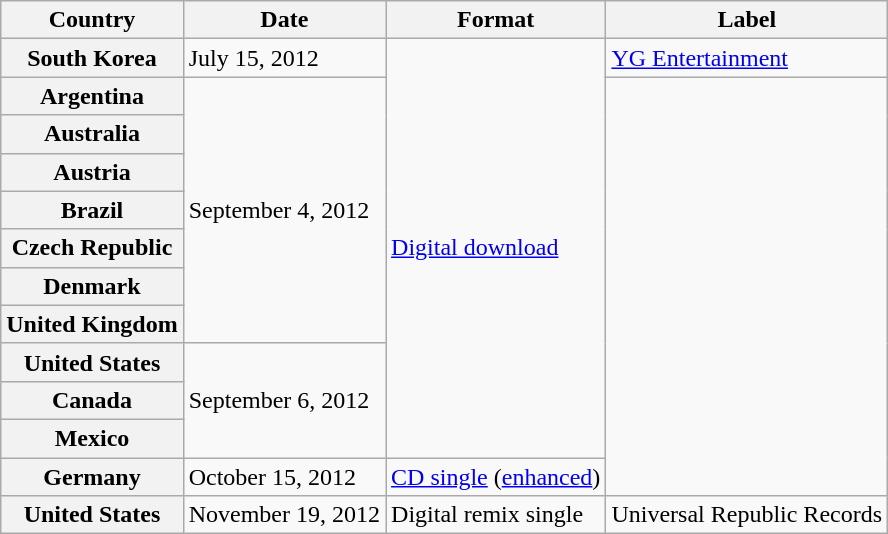<table class="wikitable plainrowheaders">
<tr>
<th>Country</th>
<th>Date</th>
<th>Format</th>
<th>Label</th>
</tr>
<tr>
<th scope="row">South Korea</th>
<td>July 15, 2012</td>
<td rowspan=11><a href='#'>Digital download</a></td>
<td><a href='#'>YG Entertainment</a></td>
</tr>
<tr>
<th scope="row">Argentina</th>
<td rowspan=7>September 4, 2012</td>
<td rowspan=11></td>
</tr>
<tr>
<th scope="row">Australia</th>
</tr>
<tr>
<th scope="row">Austria</th>
</tr>
<tr>
<th scope="row">Brazil</th>
</tr>
<tr>
<th scope="row">Czech Republic</th>
</tr>
<tr>
<th scope="row">Denmark</th>
</tr>
<tr>
<th scope="row">United Kingdom</th>
</tr>
<tr>
<th scope="row">United States</th>
<td rowspan=3>September 6, 2012</td>
</tr>
<tr>
<th scope="row">Canada</th>
</tr>
<tr>
<th scope="row">Mexico</th>
</tr>
<tr>
<th scope="row">Germany</th>
<td>October 15, 2012</td>
<td><a href='#'>CD single</a> (<a href='#'>enhanced</a>)</td>
</tr>
<tr>
<th scope="row">United States</th>
<td>November 19, 2012</td>
<td>Digital remix single</td>
<td>Universal Republic Records</td>
</tr>
</table>
